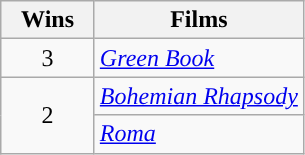<table class="wikitable">
<tr>
<th scope="col" style="width:55px;">Wins</th>
<th scope="col" style="text-align:center;">Films</th>
</tr>
<tr>
<td rowspan="1" style="text-align:center">3</td>
<td><em><a href='#'>Green Book</a></em></td>
</tr>
<tr>
<td rowspan="2" style="text-align:center">2</td>
<td><em><a href='#'>Bohemian Rhapsody</a></em></td>
</tr>
<tr>
<td><em><a href='#'>Roma</a></em></td>
</tr>
</table>
